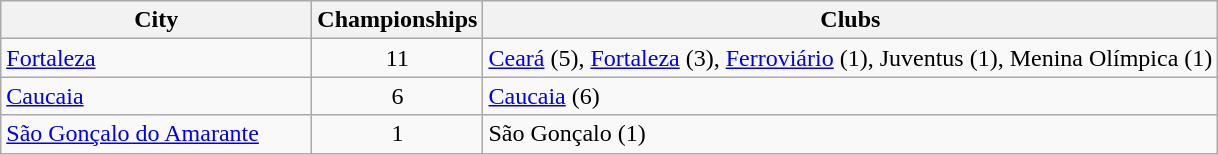<table class="wikitable">
<tr>
<th style="width:200px">City</th>
<th>Championships</th>
<th>Clubs</th>
</tr>
<tr>
<td> <a href='#'>Fortaleza</a></td>
<td align="center">11</td>
<td><a href='#'>Ceará</a> (5), <a href='#'>Fortaleza</a> (3), <a href='#'>Ferroviário</a> (1), Juventus (1), Menina Olímpica (1)</td>
</tr>
<tr>
<td> <a href='#'>Caucaia</a></td>
<td align="center">6</td>
<td><a href='#'>Caucaia</a> (6)</td>
</tr>
<tr>
<td> <a href='#'>São Gonçalo do Amarante</a></td>
<td align="center">1</td>
<td>São Gonçalo (1)</td>
</tr>
</table>
